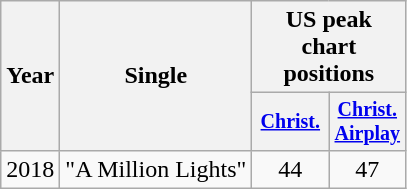<table class="wikitable" style="text-align:center;">
<tr>
<th rowspan="2">Year</th>
<th rowspan="2">Single</th>
<th colspan="2">US peak chart positions</th>
</tr>
<tr style="font-size:smaller;">
<th width="45"><a href='#'>Christ.</a><br></th>
<th width="45"><a href='#'>Christ.<br>Airplay</a><br></th>
</tr>
<tr>
<td>2018</td>
<td align="left">"A Million Lights"</td>
<td>44</td>
<td>47</td>
</tr>
</table>
